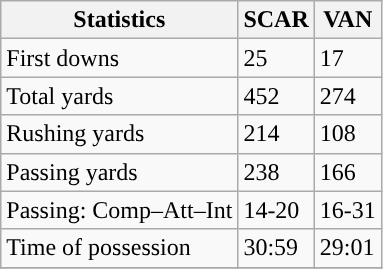<table class="wikitable" style="float: left;">
<tr>
<th>Statistics</th>
<th>SCAR</th>
<th>VAN</th>
</tr>
<tr>
<td>First downs</td>
<td>25</td>
<td>17</td>
</tr>
<tr>
<td>Total yards</td>
<td>452</td>
<td>274</td>
</tr>
<tr>
<td>Rushing yards</td>
<td>214</td>
<td>108</td>
</tr>
<tr>
<td>Passing yards</td>
<td>238</td>
<td>166</td>
</tr>
<tr>
<td>Passing: Comp–Att–Int</td>
<td>14-20</td>
<td>16-31</td>
</tr>
<tr>
<td>Time of possession</td>
<td>30:59</td>
<td>29:01</td>
</tr>
<tr>
</tr>
</table>
